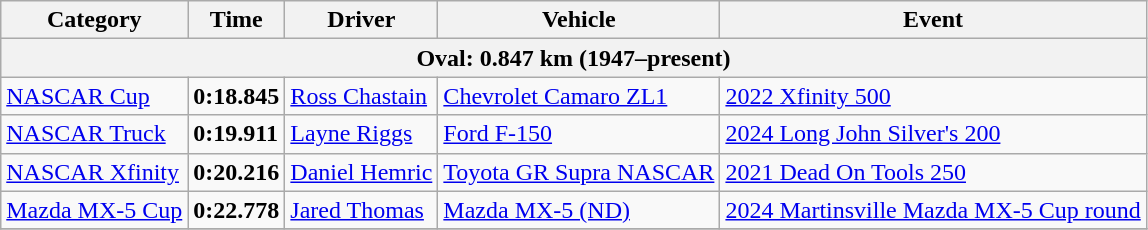<table class="wikitable">
<tr>
<th>Category</th>
<th>Time</th>
<th>Driver</th>
<th>Vehicle</th>
<th>Event</th>
</tr>
<tr>
<th colspan="5">Oval: 0.847 km (1947–present)</th>
</tr>
<tr>
<td><a href='#'>NASCAR Cup</a></td>
<td><strong>0:18.845</strong></td>
<td><a href='#'>Ross Chastain</a></td>
<td><a href='#'>Chevrolet Camaro ZL1</a></td>
<td><a href='#'>2022 Xfinity 500</a></td>
</tr>
<tr>
<td><a href='#'>NASCAR Truck</a></td>
<td><strong>0:19.911</strong></td>
<td><a href='#'>Layne Riggs</a></td>
<td><a href='#'>Ford F-150</a></td>
<td><a href='#'>2024 Long John Silver's 200</a></td>
</tr>
<tr>
<td><a href='#'>NASCAR Xfinity</a></td>
<td><strong>0:20.216</strong></td>
<td><a href='#'>Daniel Hemric</a></td>
<td><a href='#'>Toyota GR Supra NASCAR</a></td>
<td><a href='#'>2021 Dead On Tools 250</a></td>
</tr>
<tr>
<td><a href='#'>Mazda MX-5 Cup</a></td>
<td><strong>0:22.778</strong></td>
<td><a href='#'>Jared Thomas</a></td>
<td><a href='#'>Mazda MX-5 (ND)</a></td>
<td><a href='#'>2024 Martinsville Mazda MX-5 Cup round</a></td>
</tr>
<tr>
</tr>
</table>
